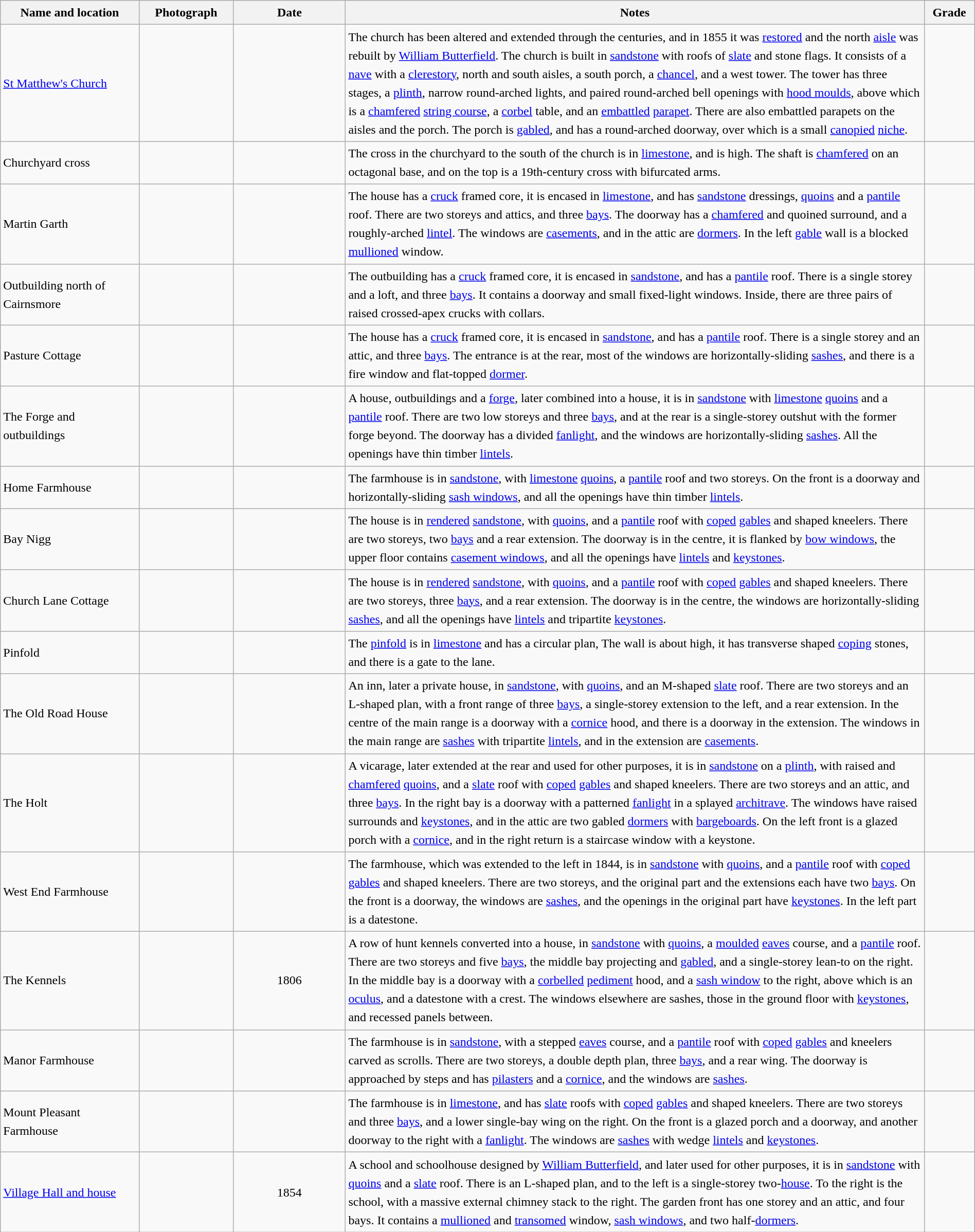<table class="wikitable sortable plainrowheaders" style="width:100%; border:0px; text-align:left; line-height:150%">
<tr>
<th scope="col"  style="width:150px">Name and location</th>
<th scope="col"  style="width:100px" class="unsortable">Photograph</th>
<th scope="col"  style="width:120px">Date</th>
<th scope="col"  style="width:650px" class="unsortable">Notes</th>
<th scope="col"  style="width:50px">Grade</th>
</tr>
<tr>
<td><a href='#'>St Matthew's Church</a><br><small></small></td>
<td></td>
<td align="center"></td>
<td>The church has been altered and extended through the centuries, and in 1855 it was <a href='#'>restored</a> and the north <a href='#'>aisle</a> was rebuilt by <a href='#'>William Butterfield</a>. The church  is built in <a href='#'>sandstone</a> with roofs of <a href='#'>slate</a> and stone flags. It consists of a <a href='#'>nave</a> with a <a href='#'>clerestory</a>, north and south aisles, a south porch, a <a href='#'>chancel</a>, and a west tower. The tower has three stages, a <a href='#'>plinth</a>, narrow round-arched lights, and paired round-arched bell openings with <a href='#'>hood moulds</a>, above which is a <a href='#'>chamfered</a> <a href='#'>string course</a>, a <a href='#'>corbel</a> table, and an <a href='#'>embattled</a> <a href='#'>parapet</a>. There are also embattled parapets on the aisles and the porch. The porch is <a href='#'>gabled</a>, and has a round-arched doorway, over which is a small <a href='#'>canopied</a> <a href='#'>niche</a>.</td>
<td align="center" ></td>
</tr>
<tr>
<td>Churchyard cross<br><small></small></td>
<td></td>
<td align="center"></td>
<td>The cross in the churchyard to the south of the church is in <a href='#'>limestone</a>, and is  high. The shaft is <a href='#'>chamfered</a> on an octagonal base, and on the top is a 19th-century cross with bifurcated arms.</td>
<td align="center" ></td>
</tr>
<tr>
<td>Martin Garth<br><small></small></td>
<td></td>
<td align="center"></td>
<td>The house has a <a href='#'>cruck</a> framed core, it is encased in <a href='#'>limestone</a>, and has <a href='#'>sandstone</a> dressings, <a href='#'>quoins</a> and a <a href='#'>pantile</a> roof. There are two storeys and attics, and three <a href='#'>bays</a>. The doorway has a <a href='#'>chamfered</a> and quoined surround, and a roughly-arched <a href='#'>lintel</a>. The windows are <a href='#'>casements</a>, and in the attic are <a href='#'>dormers</a>. In the left <a href='#'>gable</a> wall is a blocked <a href='#'>mullioned</a> window.</td>
<td align="center" ></td>
</tr>
<tr>
<td>Outbuilding north of Cairnsmore<br><small></small></td>
<td></td>
<td align="center"></td>
<td>The outbuilding has a <a href='#'>cruck</a> framed core, it is encased in <a href='#'>sandstone</a>, and has a <a href='#'>pantile</a> roof. There is a single storey and a loft, and three <a href='#'>bays</a>. It contains a doorway and small fixed-light windows. Inside, there are three pairs of raised crossed-apex crucks with collars.</td>
<td align="center" ></td>
</tr>
<tr>
<td>Pasture Cottage<br><small></small></td>
<td></td>
<td align="center"></td>
<td>The house has a <a href='#'>cruck</a> framed core, it is encased in <a href='#'>sandstone</a>, and has a <a href='#'>pantile</a> roof. There is a single storey and an attic, and three <a href='#'>bays</a>. The entrance is at the rear, most of the windows are horizontally-sliding <a href='#'>sashes</a>, and there is a fire window and  flat-topped <a href='#'>dormer</a>.</td>
<td align="center" ></td>
</tr>
<tr>
<td>The Forge and outbuildings<br><small></small></td>
<td></td>
<td align="center"></td>
<td>A house, outbuildings and a <a href='#'>forge</a>, later combined into a house, it is in <a href='#'>sandstone</a> with <a href='#'>limestone</a> <a href='#'>quoins</a> and a <a href='#'>pantile</a> roof. There are two low storeys and three <a href='#'>bays</a>, and at the rear is a single-storey outshut with the former forge beyond. The doorway has a divided <a href='#'>fanlight</a>, and the windows are horizontally-sliding <a href='#'>sashes</a>. All the openings have thin timber <a href='#'>lintels</a>.</td>
<td align="center" ></td>
</tr>
<tr>
<td>Home Farmhouse<br><small></small></td>
<td></td>
<td align="center"></td>
<td>The farmhouse is in <a href='#'>sandstone</a>, with <a href='#'>limestone</a> <a href='#'>quoins</a>, a <a href='#'>pantile</a> roof and two storeys. On the front is a doorway and horizontally-sliding <a href='#'>sash windows</a>, and all the openings have thin timber <a href='#'>lintels</a>.</td>
<td align="center" ></td>
</tr>
<tr>
<td>Bay Nigg<br><small></small></td>
<td></td>
<td align="center"></td>
<td>The house is in <a href='#'>rendered</a> <a href='#'>sandstone</a>, with <a href='#'>quoins</a>, and a <a href='#'>pantile</a> roof with <a href='#'>coped</a> <a href='#'>gables</a> and shaped kneelers. There are two storeys, two <a href='#'>bays</a> and a rear extension. The doorway is in the centre, it is flanked by <a href='#'>bow windows</a>, the upper floor contains <a href='#'>casement windows</a>, and all the openings have <a href='#'>lintels</a> and <a href='#'>keystones</a>.</td>
<td align="center" ></td>
</tr>
<tr>
<td>Church Lane Cottage<br><small></small></td>
<td></td>
<td align="center"></td>
<td>The house is in <a href='#'>rendered</a> <a href='#'>sandstone</a>, with <a href='#'>quoins</a>, and a <a href='#'>pantile</a> roof with <a href='#'>coped</a> <a href='#'>gables</a> and shaped kneelers. There are two storeys, three <a href='#'>bays</a>, and a rear extension. The doorway is in the centre, the windows are horizontally-sliding <a href='#'>sashes</a>, and all the openings have <a href='#'>lintels</a> and tripartite <a href='#'>keystones</a>.</td>
<td align="center" ></td>
</tr>
<tr>
<td>Pinfold<br><small></small></td>
<td></td>
<td align="center"></td>
<td>The <a href='#'>pinfold</a> is in <a href='#'>limestone</a> and has a circular plan, The wall is about  high, it has transverse shaped <a href='#'>coping</a> stones, and there is a gate to the lane.</td>
<td align="center" ></td>
</tr>
<tr>
<td>The Old Road House<br><small></small></td>
<td></td>
<td align="center"></td>
<td>An inn, later a private house, in <a href='#'>sandstone</a>, with <a href='#'>quoins</a>, and an M-shaped <a href='#'>slate</a> roof. There are two storeys and an L-shaped plan, with a front range of three <a href='#'>bays</a>, a single-storey extension to the left, and a rear extension. In the centre of the main range is a doorway with a <a href='#'>cornice</a> hood, and there is a doorway in the extension. The windows in the main range are <a href='#'>sashes</a> with tripartite <a href='#'>lintels</a>, and in the extension are <a href='#'>casements</a>.</td>
<td align="center" ></td>
</tr>
<tr>
<td>The Holt<br><small></small></td>
<td></td>
<td align="center"></td>
<td>A vicarage, later extended at the rear and used for other purposes, it is in <a href='#'>sandstone</a> on a <a href='#'>plinth</a>, with raised and <a href='#'>chamfered</a> <a href='#'>quoins</a>, and a <a href='#'>slate</a> roof with <a href='#'>coped</a> <a href='#'>gables</a> and shaped kneelers. There are two storeys and an attic, and three <a href='#'>bays</a>. In the right bay is a doorway with a patterned <a href='#'>fanlight</a> in a splayed <a href='#'>architrave</a>. The windows have raised surrounds and <a href='#'>keystones</a>, and in the attic are two gabled <a href='#'>dormers</a> with <a href='#'>bargeboards</a>. On the left front is a glazed porch with a <a href='#'>cornice</a>, and in the right return is a staircase window with a keystone.</td>
<td align="center" ></td>
</tr>
<tr>
<td>West End Farmhouse<br><small></small></td>
<td></td>
<td align="center"></td>
<td>The farmhouse, which was extended to the left in 1844, is in <a href='#'>sandstone</a> with <a href='#'>quoins</a>, and a <a href='#'>pantile</a> roof with <a href='#'>coped</a> <a href='#'>gables</a> and shaped kneelers. There are two storeys,  and the original part and the extensions each have two <a href='#'>bays</a>. On the front is a doorway, the windows are <a href='#'>sashes</a>, and the openings in the original part have <a href='#'>keystones</a>. In the left part is a datestone.</td>
<td align="center" ></td>
</tr>
<tr>
<td>The Kennels<br><small></small></td>
<td></td>
<td align="center">1806</td>
<td>A row of hunt kennels converted into a house, in <a href='#'>sandstone</a> with <a href='#'>quoins</a>, a <a href='#'>moulded</a> <a href='#'>eaves</a> course, and a <a href='#'>pantile</a> roof. There are two storeys and five <a href='#'>bays</a>, the middle bay projecting and <a href='#'>gabled</a>, and a single-storey lean-to on the right. In the middle bay is a doorway with a <a href='#'>corbelled</a> <a href='#'>pediment</a> hood, and a <a href='#'>sash window</a> to the right, above which is an <a href='#'>oculus</a>, and a datestone with a crest. The windows elsewhere are sashes, those in the ground floor with <a href='#'>keystones</a>, and recessed panels between.</td>
<td align="center" ></td>
</tr>
<tr>
<td>Manor Farmhouse<br><small></small></td>
<td></td>
<td align="center"></td>
<td>The farmhouse is in <a href='#'>sandstone</a>, with a stepped <a href='#'>eaves</a> course, and a <a href='#'>pantile</a> roof with <a href='#'>coped</a> <a href='#'>gables</a> and kneelers carved as scrolls. There are two storeys, a double depth plan, three <a href='#'>bays</a>, and a rear wing. The doorway is approached by steps and has <a href='#'>pilasters</a>  and a <a href='#'>cornice</a>, and the windows are <a href='#'>sashes</a>.</td>
<td align="center" ></td>
</tr>
<tr>
<td>Mount Pleasant Farmhouse<br><small></small></td>
<td></td>
<td align="center"></td>
<td>The farmhouse is in <a href='#'>limestone</a>, and has <a href='#'>slate</a> roofs with <a href='#'>coped</a> <a href='#'>gables</a> and shaped kneelers. There are two storeys and three <a href='#'>bays</a>, and a lower single-bay wing on the right. On the front is a glazed porch and a doorway, and another doorway to the right with a <a href='#'>fanlight</a>. The windows are <a href='#'>sashes</a> with wedge <a href='#'>lintels</a> and <a href='#'>keystones</a>.</td>
<td align="center" ></td>
</tr>
<tr>
<td><a href='#'>Village Hall and house</a><br><small></small></td>
<td></td>
<td align="center">1854</td>
<td>A school and schoolhouse designed by <a href='#'>William Butterfield</a>, and later used for other purposes, it is in <a href='#'>sandstone</a> with <a href='#'>quoins</a> and a <a href='#'>slate</a> roof. There is an L-shaped plan, and to the left is a single-storey two-<a href='#'>house</a>. To the right is the school, with a massive external chimney stack to the right. The garden front has one storey and an attic, and four bays. It contains a <a href='#'>mullioned</a> and <a href='#'>transomed</a> window, <a href='#'>sash windows</a>, and two half-<a href='#'>dormers</a>.</td>
<td align="center" ></td>
</tr>
<tr>
</tr>
</table>
